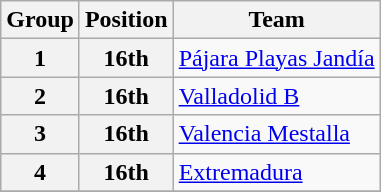<table class="wikitable">
<tr>
<th>Group</th>
<th>Position</th>
<th>Team</th>
</tr>
<tr>
<th>1</th>
<th>16th</th>
<td><a href='#'>Pájara Playas Jandía</a></td>
</tr>
<tr>
<th>2</th>
<th>16th</th>
<td><a href='#'>Valladolid B</a></td>
</tr>
<tr>
<th>3</th>
<th>16th</th>
<td><a href='#'>Valencia Mestalla</a></td>
</tr>
<tr>
<th>4</th>
<th>16th</th>
<td><a href='#'>Extremadura</a></td>
</tr>
<tr>
</tr>
</table>
